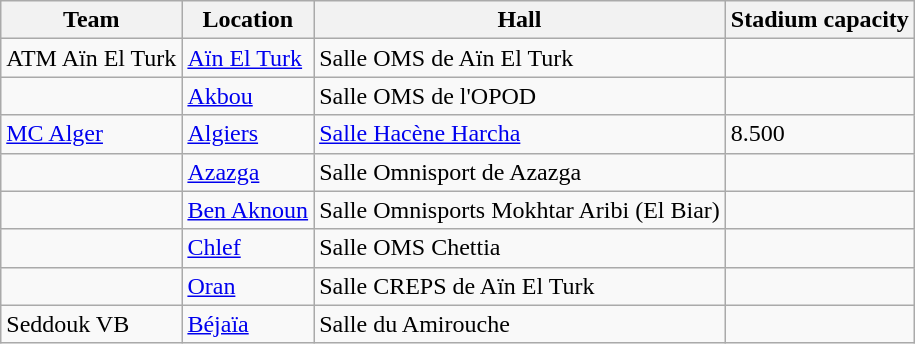<table class="wikitable sortable" style="text-align: left;">
<tr>
<th>Team</th>
<th>Location</th>
<th>Hall</th>
<th>Stadium capacity</th>
</tr>
<tr>
<td>ATM Aïn El Turk</td>
<td><a href='#'>Aïn El Turk</a></td>
<td>Salle OMS de Aïn El Turk</td>
<td></td>
</tr>
<tr>
<td></td>
<td><a href='#'>Akbou</a></td>
<td>Salle OMS de l'OPOD</td>
<td></td>
</tr>
<tr>
<td><a href='#'>MC Alger</a></td>
<td><a href='#'>Algiers</a></td>
<td><a href='#'>Salle Hacène Harcha</a></td>
<td>8.500</td>
</tr>
<tr>
<td></td>
<td><a href='#'>Azazga</a></td>
<td>Salle Omnisport de Azazga</td>
<td></td>
</tr>
<tr>
<td></td>
<td><a href='#'>Ben Aknoun</a></td>
<td>Salle Omnisports Mokhtar Aribi (El Biar)</td>
<td></td>
</tr>
<tr>
<td></td>
<td><a href='#'>Chlef</a></td>
<td>Salle OMS Chettia</td>
<td></td>
</tr>
<tr>
<td></td>
<td><a href='#'>Oran</a></td>
<td>Salle CREPS de Aïn El Turk</td>
<td></td>
</tr>
<tr>
<td>Seddouk VB</td>
<td><a href='#'>Béjaïa</a></td>
<td>Salle du  Amirouche</td>
<td></td>
</tr>
</table>
